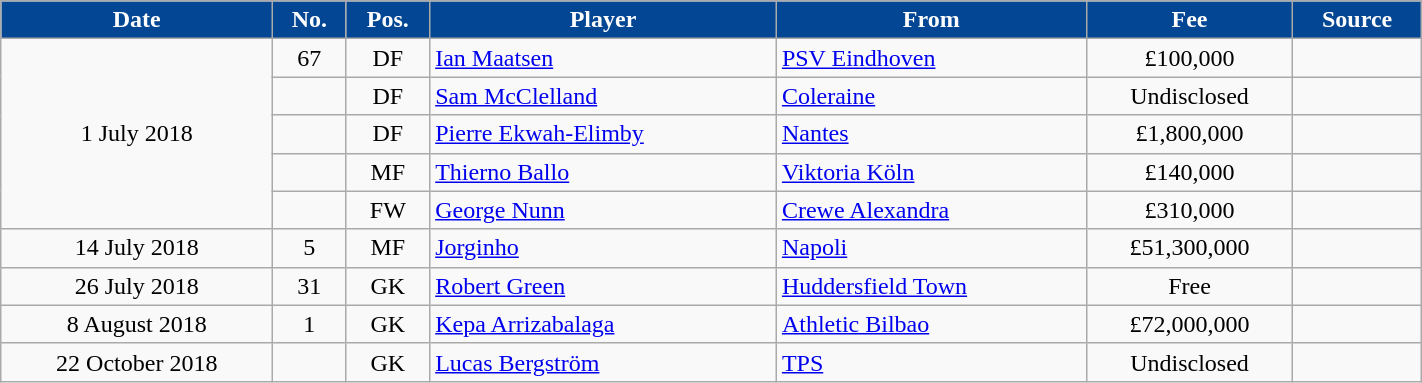<table class="wikitable sortable" style="text-align:center;width:75%;">
<tr>
<th style=background-color:#034694;color:#FFFFFF>Date</th>
<th style=background-color:#034694;color:#FFFFFF>No.</th>
<th style=background-color:#034694;color:#FFFFFF>Pos.</th>
<th style=background-color:#034694;color:#FFFFFF>Player</th>
<th style=background-color:#034694;color:#FFFFFF>From</th>
<th style=background-color:#034694;color:#FFFFFF data-sort-type="currency">Fee</th>
<th style=background-color:#034694;color:#FFFFFF>Source</th>
</tr>
<tr>
<td rowspan=5>1 July 2018</td>
<td>67</td>
<td>DF</td>
<td align=left> <a href='#'>Ian Maatsen</a></td>
<td align=left> <a href='#'>PSV Eindhoven</a></td>
<td>£100,000</td>
<td></td>
</tr>
<tr>
<td></td>
<td>DF</td>
<td align=left> <a href='#'>Sam McClelland</a></td>
<td align=left> <a href='#'>Coleraine</a></td>
<td>Undisclosed</td>
<td></td>
</tr>
<tr>
<td></td>
<td>DF</td>
<td align=left> <a href='#'>Pierre Ekwah-Elimby</a></td>
<td align=left> <a href='#'>Nantes</a></td>
<td>£1,800,000</td>
<td></td>
</tr>
<tr>
<td></td>
<td>MF</td>
<td align=left> <a href='#'>Thierno Ballo</a></td>
<td align=left> <a href='#'>Viktoria Köln</a></td>
<td>£140,000</td>
<td></td>
</tr>
<tr>
<td></td>
<td>FW</td>
<td align=left> <a href='#'>George Nunn</a></td>
<td align=left> <a href='#'>Crewe Alexandra</a></td>
<td>£310,000</td>
<td></td>
</tr>
<tr>
<td>14 July 2018</td>
<td>5</td>
<td>MF</td>
<td align=left> <a href='#'>Jorginho</a></td>
<td align=left> <a href='#'>Napoli</a></td>
<td>£51,300,000</td>
<td></td>
</tr>
<tr>
<td>26 July 2018</td>
<td>31</td>
<td>GK</td>
<td align=left> <a href='#'>Robert Green</a></td>
<td align=left> <a href='#'>Huddersfield Town</a></td>
<td>Free</td>
<td></td>
</tr>
<tr>
<td>8 August 2018</td>
<td>1</td>
<td>GK</td>
<td align=left> <a href='#'>Kepa Arrizabalaga</a></td>
<td align=left> <a href='#'>Athletic Bilbao</a></td>
<td>£72,000,000</td>
<td></td>
</tr>
<tr>
<td>22 October 2018</td>
<td></td>
<td>GK</td>
<td align=left> <a href='#'>Lucas Bergström</a></td>
<td align=left> <a href='#'>TPS</a></td>
<td>Undisclosed</td>
<td></td>
</tr>
</table>
